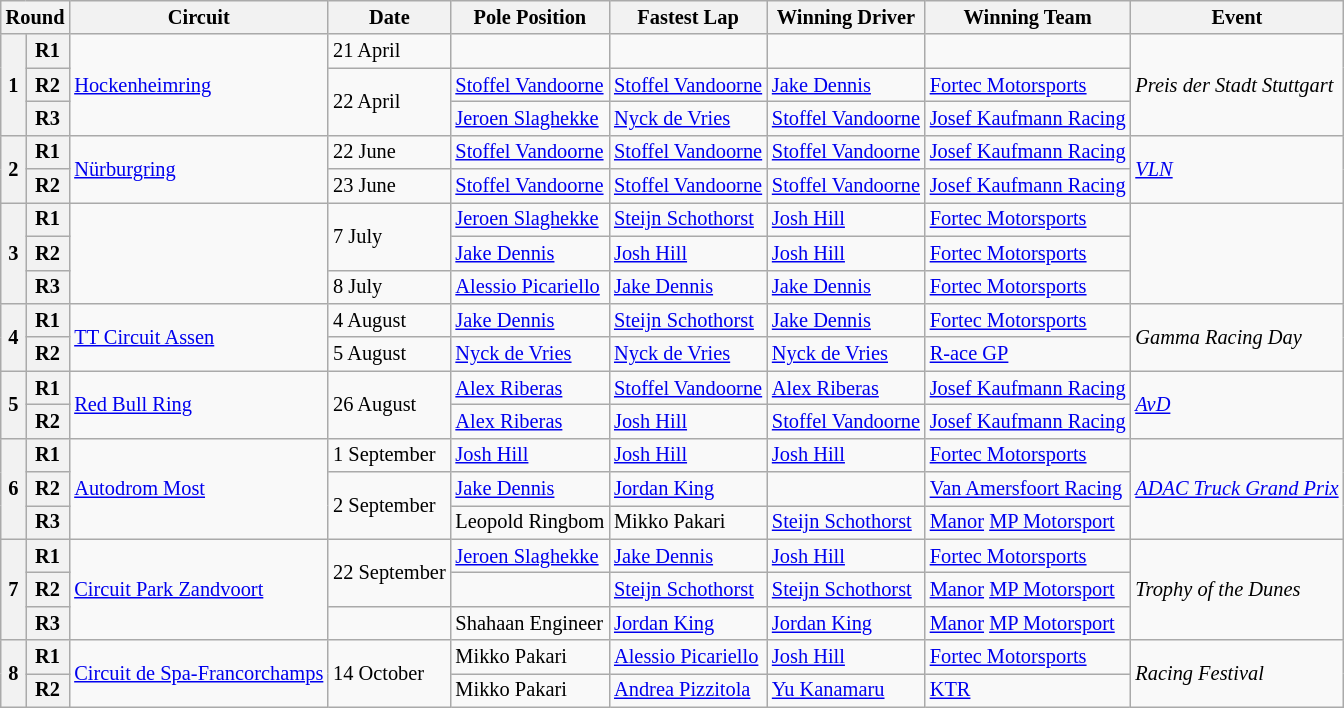<table class="wikitable" style="font-size: 85%">
<tr>
<th colspan=2>Round</th>
<th>Circuit</th>
<th>Date</th>
<th>Pole Position</th>
<th>Fastest Lap</th>
<th>Winning Driver</th>
<th>Winning Team</th>
<th>Event</th>
</tr>
<tr>
<th rowspan=3>1</th>
<th>R1</th>
<td rowspan=3> <a href='#'>Hockenheimring</a></td>
<td>21 April</td>
<td></td>
<td></td>
<td></td>
<td></td>
<td rowspan=3><em>Preis der Stadt Stuttgart</em></td>
</tr>
<tr>
<th>R2</th>
<td rowspan=2>22 April</td>
<td> <a href='#'>Stoffel Vandoorne</a></td>
<td> <a href='#'>Stoffel Vandoorne</a></td>
<td> <a href='#'>Jake Dennis</a></td>
<td> <a href='#'>Fortec Motorsports</a></td>
</tr>
<tr>
<th>R3</th>
<td> <a href='#'>Jeroen Slaghekke</a></td>
<td> <a href='#'>Nyck de Vries</a></td>
<td> <a href='#'>Stoffel Vandoorne</a></td>
<td> <a href='#'>Josef Kaufmann Racing</a></td>
</tr>
<tr>
<th rowspan=2>2</th>
<th>R1</th>
<td rowspan=2> <a href='#'>Nürburgring</a></td>
<td>22 June</td>
<td> <a href='#'>Stoffel Vandoorne</a></td>
<td> <a href='#'>Stoffel Vandoorne</a></td>
<td> <a href='#'>Stoffel Vandoorne</a></td>
<td> <a href='#'>Josef Kaufmann Racing</a></td>
<td rowspan=2><em><a href='#'>VLN</a></em></td>
</tr>
<tr>
<th>R2</th>
<td>23 June</td>
<td> <a href='#'>Stoffel Vandoorne</a></td>
<td> <a href='#'>Stoffel Vandoorne</a></td>
<td> <a href='#'>Stoffel Vandoorne</a></td>
<td> <a href='#'>Josef Kaufmann Racing</a></td>
</tr>
<tr>
<th rowspan=3>3</th>
<th>R1</th>
<td rowspan=3></td>
<td rowspan=2>7 July</td>
<td> <a href='#'>Jeroen Slaghekke</a></td>
<td> <a href='#'>Steijn Schothorst</a></td>
<td> <a href='#'>Josh Hill</a></td>
<td> <a href='#'>Fortec Motorsports</a></td>
<td rowspan=3></td>
</tr>
<tr>
<th>R2</th>
<td> <a href='#'>Jake Dennis</a></td>
<td> <a href='#'>Josh Hill</a></td>
<td> <a href='#'>Josh Hill</a></td>
<td> <a href='#'>Fortec Motorsports</a></td>
</tr>
<tr>
<th>R3</th>
<td>8 July</td>
<td> <a href='#'>Alessio Picariello</a></td>
<td> <a href='#'>Jake Dennis</a></td>
<td> <a href='#'>Jake Dennis</a></td>
<td> <a href='#'>Fortec Motorsports</a></td>
</tr>
<tr>
<th rowspan=2>4</th>
<th>R1</th>
<td rowspan=2> <a href='#'>TT Circuit Assen</a></td>
<td>4 August</td>
<td> <a href='#'>Jake Dennis</a></td>
<td> <a href='#'>Steijn Schothorst</a></td>
<td> <a href='#'>Jake Dennis</a></td>
<td> <a href='#'>Fortec Motorsports</a></td>
<td rowspan=2><em>Gamma Racing Day</em></td>
</tr>
<tr>
<th>R2</th>
<td>5 August</td>
<td> <a href='#'>Nyck de Vries</a></td>
<td> <a href='#'>Nyck de Vries</a></td>
<td> <a href='#'>Nyck de Vries</a></td>
<td> <a href='#'>R-ace GP</a></td>
</tr>
<tr>
<th rowspan=2>5</th>
<th>R1</th>
<td rowspan=2> <a href='#'>Red Bull Ring</a></td>
<td rowspan=2>26 August</td>
<td> <a href='#'>Alex Riberas</a></td>
<td> <a href='#'>Stoffel Vandoorne</a></td>
<td> <a href='#'>Alex Riberas</a></td>
<td> <a href='#'>Josef Kaufmann Racing</a></td>
<td rowspan=2><em><a href='#'>AvD</a></em></td>
</tr>
<tr>
<th>R2</th>
<td> <a href='#'>Alex Riberas</a></td>
<td> <a href='#'>Josh Hill</a></td>
<td> <a href='#'>Stoffel Vandoorne</a></td>
<td> <a href='#'>Josef Kaufmann Racing</a></td>
</tr>
<tr>
<th rowspan=3>6</th>
<th>R1</th>
<td rowspan=3> <a href='#'>Autodrom Most</a></td>
<td>1 September</td>
<td> <a href='#'>Josh Hill</a></td>
<td> <a href='#'>Josh Hill</a></td>
<td> <a href='#'>Josh Hill</a></td>
<td> <a href='#'>Fortec Motorsports</a></td>
<td rowspan=3><em><a href='#'>ADAC Truck Grand Prix</a></em></td>
</tr>
<tr>
<th>R2</th>
<td rowspan=2>2 September</td>
<td> <a href='#'>Jake Dennis</a></td>
<td> <a href='#'>Jordan King</a></td>
<td></td>
<td> <a href='#'>Van Amersfoort Racing</a></td>
</tr>
<tr>
<th>R3</th>
<td> Leopold Ringbom</td>
<td> Mikko Pakari</td>
<td> <a href='#'>Steijn Schothorst</a></td>
<td> <a href='#'>Manor</a> <a href='#'>MP Motorsport</a></td>
</tr>
<tr>
<th rowspan=3>7</th>
<th>R1</th>
<td rowspan=3> <a href='#'>Circuit Park Zandvoort</a></td>
<td rowspan=2>22 September</td>
<td> <a href='#'>Jeroen Slaghekke</a></td>
<td> <a href='#'>Jake Dennis</a></td>
<td> <a href='#'>Josh Hill</a></td>
<td> <a href='#'>Fortec Motorsports</a></td>
<td rowspan=3><em>Trophy of the Dunes</em></td>
</tr>
<tr>
<th>R2</th>
<td></td>
<td> <a href='#'>Steijn Schothorst</a></td>
<td> <a href='#'>Steijn Schothorst</a></td>
<td> <a href='#'>Manor</a> <a href='#'>MP Motorsport</a></td>
</tr>
<tr>
<th>R3</th>
<td></td>
<td> Shahaan Engineer</td>
<td> <a href='#'>Jordan King</a></td>
<td> <a href='#'>Jordan King</a></td>
<td> <a href='#'>Manor</a> <a href='#'>MP Motorsport</a></td>
</tr>
<tr>
<th rowspan=2>8</th>
<th>R1</th>
<td rowspan=2> <a href='#'>Circuit de Spa-Francorchamps</a></td>
<td rowspan=2>14 October</td>
<td> Mikko Pakari</td>
<td> <a href='#'>Alessio Picariello</a></td>
<td> <a href='#'>Josh Hill</a></td>
<td> <a href='#'>Fortec Motorsports</a></td>
<td rowspan=2><em>Racing Festival</em></td>
</tr>
<tr>
<th>R2</th>
<td> Mikko Pakari</td>
<td> <a href='#'>Andrea Pizzitola</a></td>
<td> <a href='#'>Yu Kanamaru</a></td>
<td> <a href='#'>KTR</a></td>
</tr>
</table>
